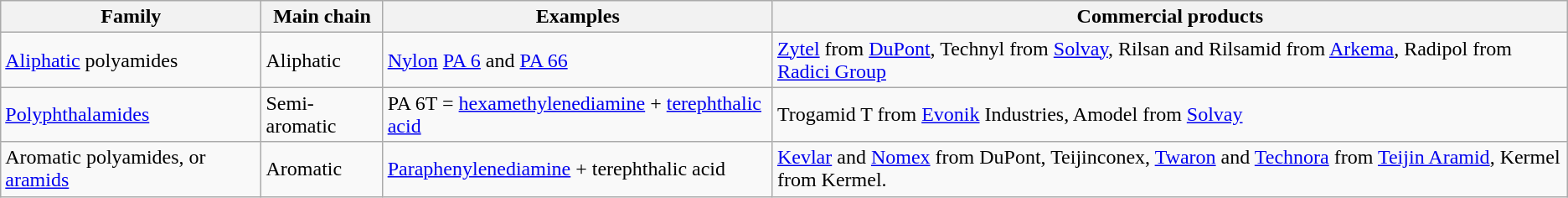<table class="wikitable">
<tr>
<th>Family</th>
<th>Main chain</th>
<th>Examples</th>
<th>Commercial products</th>
</tr>
<tr>
<td><a href='#'>Aliphatic</a> polyamides</td>
<td>Aliphatic</td>
<td><a href='#'>Nylon</a> <a href='#'>PA 6</a> and <a href='#'>PA 66</a></td>
<td><a href='#'>Zytel</a> from <a href='#'>DuPont</a>, Technyl from <a href='#'>Solvay</a>, Rilsan and Rilsamid from <a href='#'>Arkema</a>, Radipol from <a href='#'>Radici Group</a></td>
</tr>
<tr>
<td><a href='#'>Polyphthalamides</a></td>
<td>Semi-aromatic</td>
<td>PA 6T = <a href='#'>hexamethylenediamine</a> + <a href='#'>terephthalic acid</a></td>
<td>Trogamid T from <a href='#'>Evonik</a> Industries, Amodel from <a href='#'>Solvay</a></td>
</tr>
<tr>
<td>Aromatic polyamides, or <a href='#'>aramids</a></td>
<td>Aromatic</td>
<td><a href='#'>Paraphenylenediamine</a> + terephthalic acid</td>
<td><a href='#'>Kevlar</a> and <a href='#'>Nomex</a> from DuPont, Teijinconex, <a href='#'>Twaron</a> and <a href='#'>Technora</a> from <a href='#'>Teijin Aramid</a>, Kermel from Kermel.</td>
</tr>
</table>
